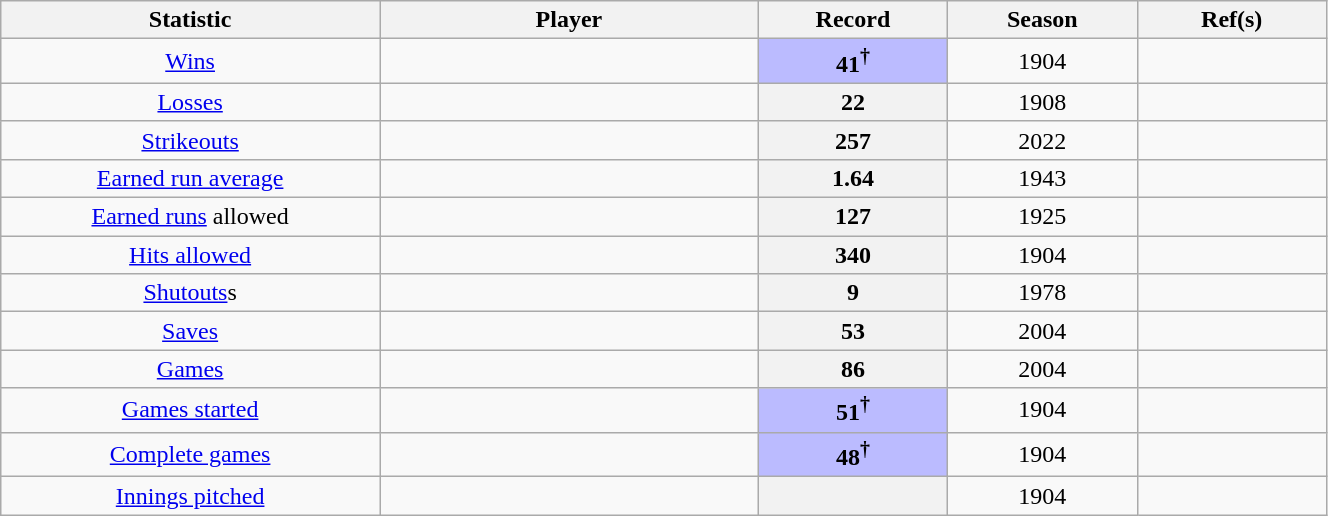<table class="wikitable sortable" style="text-align:center" width="70%">
<tr>
<th scope="col" width=20%>Statistic</th>
<th scope="col" width=20%>Player</th>
<th scope="col" width=10% class="unsortable">Record</th>
<th scope="col" width=10%>Season</th>
<th scope="col" width=10% class="unsortable">Ref(s)</th>
</tr>
<tr>
<td><a href='#'>Wins</a></td>
<td></td>
<th scope="row" style="background-color:#BBBBFF">41<sup>†</sup></th>
<td>1904</td>
<td></td>
</tr>
<tr>
<td><a href='#'>Losses</a></td>
<td></td>
<th scope="row">22</th>
<td>1908</td>
<td></td>
</tr>
<tr>
<td><a href='#'>Strikeouts</a></td>
<td></td>
<th scope="row">257</th>
<td>2022</td>
<td></td>
</tr>
<tr>
<td><a href='#'>Earned run average</a></td>
<td></td>
<th scope="row">1.64</th>
<td>1943</td>
<td></td>
</tr>
<tr>
<td><a href='#'>Earned runs</a> allowed</td>
<td></td>
<th scope="row">127</th>
<td>1925</td>
<td></td>
</tr>
<tr>
<td><a href='#'>Hits allowed</a></td>
<td></td>
<th scope="row">340</th>
<td>1904</td>
<td></td>
</tr>
<tr>
<td><a href='#'>Shutouts</a>s</td>
<td></td>
<th scope="row">9</th>
<td>1978</td>
<td></td>
</tr>
<tr>
<td><a href='#'>Saves</a></td>
<td></td>
<th scope="row">53</th>
<td>2004</td>
<td></td>
</tr>
<tr>
<td><a href='#'>Games</a></td>
<td></td>
<th scope="row">86</th>
<td>2004</td>
<td></td>
</tr>
<tr>
<td><a href='#'>Games started</a></td>
<td></td>
<th scope="row" style="background-color:#BBBBFF">51<sup>†</sup></th>
<td>1904</td>
<td></td>
</tr>
<tr>
<td><a href='#'>Complete games</a></td>
<td></td>
<th scope="row" style="background-color:#BBBBFF">48<sup>†</sup></th>
<td>1904</td>
<td></td>
</tr>
<tr>
<td><a href='#'>Innings pitched</a></td>
<td></td>
<th scope="row"></th>
<td>1904</td>
<td></td>
</tr>
</table>
